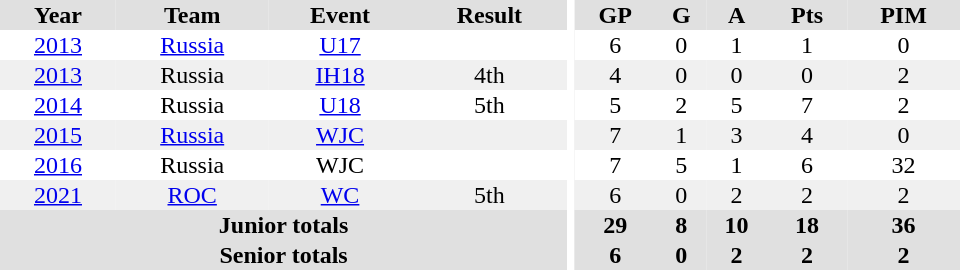<table border="0" cellpadding="1" cellspacing="0" ID="Table3" style="text-align:center; width:40em">
<tr ALIGN="center" bgcolor="#e0e0e0">
<th>Year</th>
<th>Team</th>
<th>Event</th>
<th>Result</th>
<th rowspan="99" bgcolor="#ffffff"></th>
<th>GP</th>
<th>G</th>
<th>A</th>
<th>Pts</th>
<th>PIM</th>
</tr>
<tr>
<td><a href='#'>2013</a></td>
<td><a href='#'>Russia</a></td>
<td><a href='#'>U17</a></td>
<td></td>
<td>6</td>
<td>0</td>
<td>1</td>
<td>1</td>
<td>0</td>
</tr>
<tr bgcolor="#f0f0f0">
<td><a href='#'>2013</a></td>
<td>Russia</td>
<td><a href='#'>IH18</a></td>
<td>4th</td>
<td>4</td>
<td>0</td>
<td>0</td>
<td>0</td>
<td>2</td>
</tr>
<tr>
<td><a href='#'>2014</a></td>
<td>Russia</td>
<td><a href='#'>U18</a></td>
<td>5th</td>
<td>5</td>
<td>2</td>
<td>5</td>
<td>7</td>
<td>2</td>
</tr>
<tr bgcolor="#f0f0f0">
<td><a href='#'>2015</a></td>
<td><a href='#'>Russia</a></td>
<td><a href='#'>WJC</a></td>
<td></td>
<td>7</td>
<td>1</td>
<td>3</td>
<td>4</td>
<td>0</td>
</tr>
<tr>
<td><a href='#'>2016</a></td>
<td>Russia</td>
<td>WJC</td>
<td></td>
<td>7</td>
<td>5</td>
<td>1</td>
<td>6</td>
<td>32</td>
</tr>
<tr bgcolor="#f0f0f0">
<td><a href='#'>2021</a></td>
<td><a href='#'>ROC</a></td>
<td><a href='#'>WC</a></td>
<td>5th</td>
<td>6</td>
<td>0</td>
<td>2</td>
<td>2</td>
<td>2</td>
</tr>
<tr bgcolor="#e0e0e0">
<th colspan="4">Junior totals</th>
<th>29</th>
<th>8</th>
<th>10</th>
<th>18</th>
<th>36</th>
</tr>
<tr bgcolor="#e0e0e0">
<th colspan="4">Senior totals</th>
<th>6</th>
<th>0</th>
<th>2</th>
<th>2</th>
<th>2</th>
</tr>
</table>
